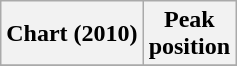<table class="wikitable plainrowheaders">
<tr>
<th scope="col">Chart (2010)</th>
<th scope="col">Peak<br>position</th>
</tr>
<tr>
</tr>
</table>
